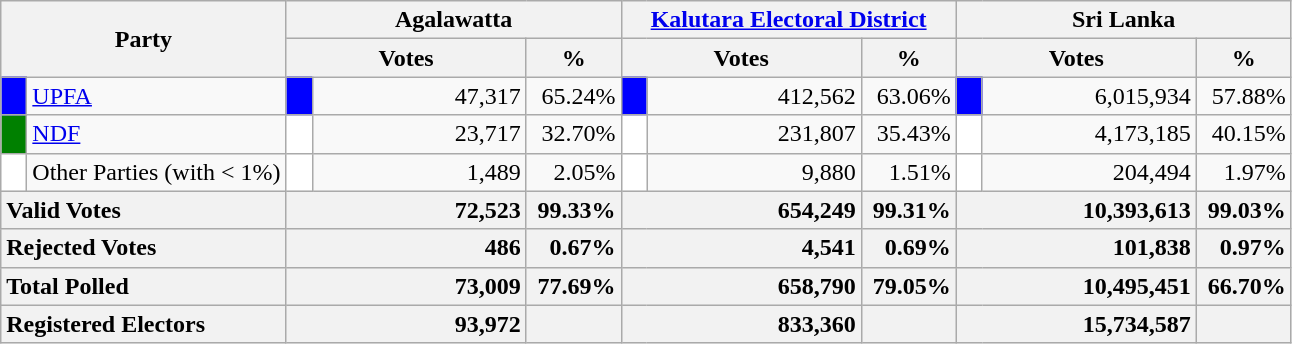<table class="wikitable">
<tr>
<th colspan="2" width="144px"rowspan="2">Party</th>
<th colspan="3" width="216px">Agalawatta</th>
<th colspan="3" width="216px"><a href='#'>Kalutara Electoral District</a></th>
<th colspan="3" width="216px">Sri Lanka</th>
</tr>
<tr>
<th colspan="2" width="144px">Votes</th>
<th>%</th>
<th colspan="2" width="144px">Votes</th>
<th>%</th>
<th colspan="2" width="144px">Votes</th>
<th>%</th>
</tr>
<tr>
<td style="background-color:blue;" width="10px"></td>
<td style="text-align:left;"><a href='#'>UPFA</a></td>
<td style="background-color:blue;" width="10px"></td>
<td style="text-align:right;">47,317</td>
<td style="text-align:right;">65.24%</td>
<td style="background-color:blue;" width="10px"></td>
<td style="text-align:right;">412,562</td>
<td style="text-align:right;">63.06%</td>
<td style="background-color:blue;" width="10px"></td>
<td style="text-align:right;">6,015,934</td>
<td style="text-align:right;">57.88%</td>
</tr>
<tr>
<td style="background-color:green;" width="10px"></td>
<td style="text-align:left;"><a href='#'>NDF</a></td>
<td style="background-color:white;" width="10px"></td>
<td style="text-align:right;">23,717</td>
<td style="text-align:right;">32.70%</td>
<td style="background-color:white;" width="10px"></td>
<td style="text-align:right;">231,807</td>
<td style="text-align:right;">35.43%</td>
<td style="background-color:white;" width="10px"></td>
<td style="text-align:right;">4,173,185</td>
<td style="text-align:right;">40.15%</td>
</tr>
<tr>
<td style="background-color:white;" width="10px"></td>
<td style="text-align:left;">Other Parties (with < 1%)</td>
<td style="background-color:white;" width="10px"></td>
<td style="text-align:right;">1,489</td>
<td style="text-align:right;">2.05%</td>
<td style="background-color:white;" width="10px"></td>
<td style="text-align:right;">9,880</td>
<td style="text-align:right;">1.51%</td>
<td style="background-color:white;" width="10px"></td>
<td style="text-align:right;">204,494</td>
<td style="text-align:right;">1.97%</td>
</tr>
<tr>
<th colspan="2" width="144px"style="text-align:left;">Valid Votes</th>
<th style="text-align:right;"colspan="2" width="144px">72,523</th>
<th style="text-align:right;">99.33%</th>
<th style="text-align:right;"colspan="2" width="144px">654,249</th>
<th style="text-align:right;">99.31%</th>
<th style="text-align:right;"colspan="2" width="144px">10,393,613</th>
<th style="text-align:right;">99.03%</th>
</tr>
<tr>
<th colspan="2" width="144px"style="text-align:left;">Rejected Votes</th>
<th style="text-align:right;"colspan="2" width="144px">486</th>
<th style="text-align:right;">0.67%</th>
<th style="text-align:right;"colspan="2" width="144px">4,541</th>
<th style="text-align:right;">0.69%</th>
<th style="text-align:right;"colspan="2" width="144px">101,838</th>
<th style="text-align:right;">0.97%</th>
</tr>
<tr>
<th colspan="2" width="144px"style="text-align:left;">Total Polled</th>
<th style="text-align:right;"colspan="2" width="144px">73,009</th>
<th style="text-align:right;">77.69%</th>
<th style="text-align:right;"colspan="2" width="144px">658,790</th>
<th style="text-align:right;">79.05%</th>
<th style="text-align:right;"colspan="2" width="144px">10,495,451</th>
<th style="text-align:right;">66.70%</th>
</tr>
<tr>
<th colspan="2" width="144px"style="text-align:left;">Registered Electors</th>
<th style="text-align:right;"colspan="2" width="144px">93,972</th>
<th></th>
<th style="text-align:right;"colspan="2" width="144px">833,360</th>
<th></th>
<th style="text-align:right;"colspan="2" width="144px">15,734,587</th>
<th></th>
</tr>
</table>
